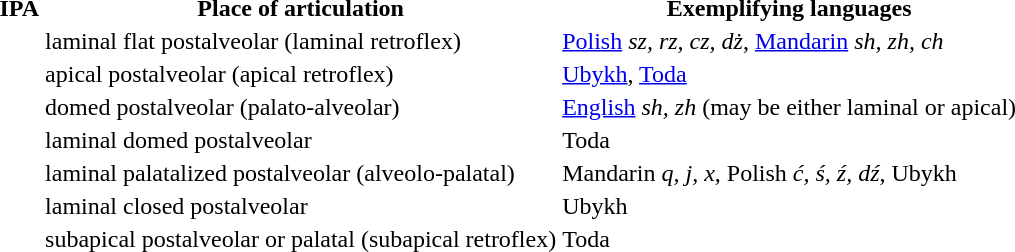<table>
<tr>
<th>IPA</th>
<th>Place of articulation</th>
<th>Exemplifying languages</th>
</tr>
<tr>
<td><big> </big></td>
<td>laminal flat postalveolar (laminal retroflex)</td>
<td><a href='#'>Polish</a> <em>sz, rz, cz, dż</em>, <a href='#'>Mandarin</a> <em>sh, zh, ch</em></td>
</tr>
<tr>
<td><big> </big></td>
<td>apical postalveolar (apical retroflex)</td>
<td><a href='#'>Ubykh</a>, <a href='#'>Toda</a></td>
</tr>
<tr>
<td><big> </big></td>
<td>domed postalveolar (palato-alveolar)</td>
<td><a href='#'>English</a> <em>sh, zh</em> (may be either laminal or apical)</td>
</tr>
<tr>
<td><big> </big></td>
<td>laminal domed postalveolar</td>
<td>Toda</td>
</tr>
<tr>
<td><big> </big></td>
<td>laminal palatalized postalveolar (alveolo-palatal)</td>
<td>Mandarin <em>q, j, x</em>, Polish <em>ć, ś, ź, dź</em>, Ubykh</td>
</tr>
<tr>
<td><big> </big></td>
<td>laminal closed postalveolar</td>
<td>Ubykh</td>
</tr>
<tr>
<td><big> </big></td>
<td>subapical postalveolar or palatal (subapical retroflex)</td>
<td>Toda</td>
</tr>
</table>
